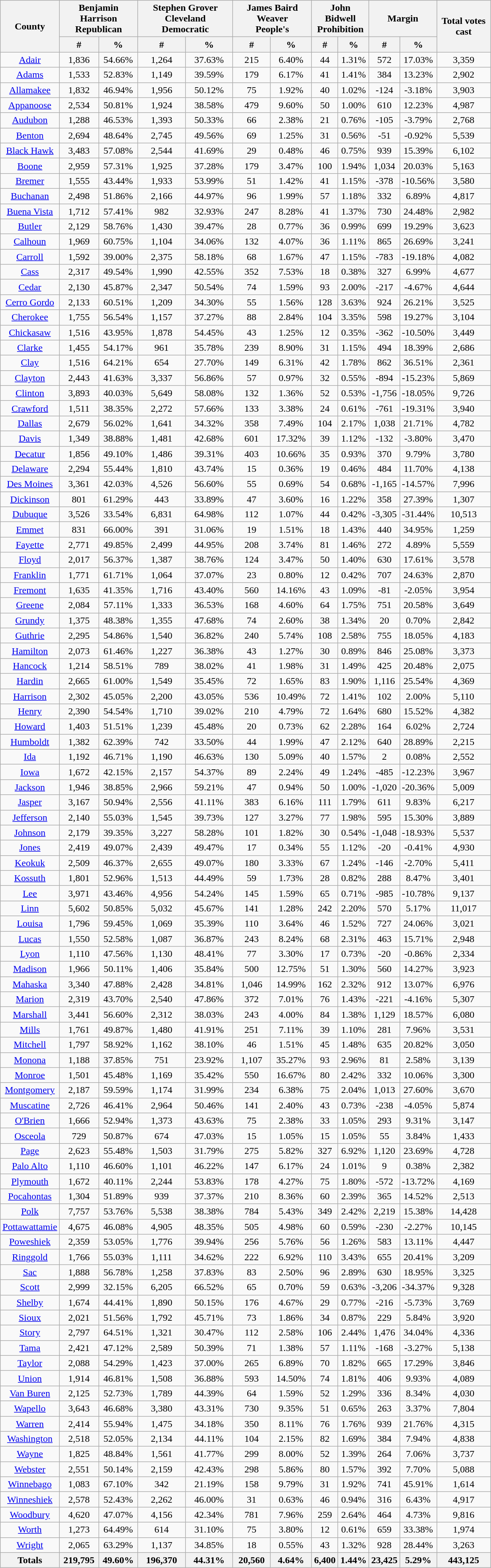<table width="65%" class="wikitable sortable">
<tr>
<th style="text-align:center;" rowspan="2">County</th>
<th style="text-align:center;" colspan="2">Benjamin Harrison<br>Republican</th>
<th style="text-align:center;" colspan="2">Stephen Grover Cleveland<br>Democratic</th>
<th style="text-align:center;" colspan="2">James Baird Weaver<br>People's</th>
<th style="text-align:center;" colspan="2">John Bidwell<br>Prohibition</th>
<th style="text-align:center;" colspan="2">Margin</th>
<th style="text-align:center;" rowspan="2">Total votes cast</th>
</tr>
<tr>
<th data-sort-type="number">#</th>
<th data-sort-type="number">%</th>
<th data-sort-type="number">#</th>
<th data-sort-type="number">%</th>
<th data-sort-type="number">#</th>
<th data-sort-type="number">%</th>
<th data-sort-type="number">#</th>
<th data-sort-type="number">%</th>
<th data-sort-type="number">#</th>
<th data-sort-type="number">%</th>
</tr>
<tr style="text-align:center;">
<td><a href='#'>Adair</a></td>
<td>1,836</td>
<td>54.66%</td>
<td>1,264</td>
<td>37.63%</td>
<td>215</td>
<td>6.40%</td>
<td>44</td>
<td>1.31%</td>
<td>572</td>
<td>17.03%</td>
<td>3,359</td>
</tr>
<tr style="text-align:center;">
<td><a href='#'>Adams</a></td>
<td>1,533</td>
<td>52.83%</td>
<td>1,149</td>
<td>39.59%</td>
<td>179</td>
<td>6.17%</td>
<td>41</td>
<td>1.41%</td>
<td>384</td>
<td>13.23%</td>
<td>2,902</td>
</tr>
<tr style="text-align:center;">
<td><a href='#'>Allamakee</a></td>
<td>1,832</td>
<td>46.94%</td>
<td>1,956</td>
<td>50.12%</td>
<td>75</td>
<td>1.92%</td>
<td>40</td>
<td>1.02%</td>
<td>-124</td>
<td>-3.18%</td>
<td>3,903</td>
</tr>
<tr style="text-align:center;">
<td><a href='#'>Appanoose</a></td>
<td>2,534</td>
<td>50.81%</td>
<td>1,924</td>
<td>38.58%</td>
<td>479</td>
<td>9.60%</td>
<td>50</td>
<td>1.00%</td>
<td>610</td>
<td>12.23%</td>
<td>4,987</td>
</tr>
<tr style="text-align:center;">
<td><a href='#'>Audubon</a></td>
<td>1,288</td>
<td>46.53%</td>
<td>1,393</td>
<td>50.33%</td>
<td>66</td>
<td>2.38%</td>
<td>21</td>
<td>0.76%</td>
<td>-105</td>
<td>-3.79%</td>
<td>2,768</td>
</tr>
<tr style="text-align:center;">
<td><a href='#'>Benton</a></td>
<td>2,694</td>
<td>48.64%</td>
<td>2,745</td>
<td>49.56%</td>
<td>69</td>
<td>1.25%</td>
<td>31</td>
<td>0.56%</td>
<td>-51</td>
<td>-0.92%</td>
<td>5,539</td>
</tr>
<tr style="text-align:center;">
<td><a href='#'>Black Hawk</a></td>
<td>3,483</td>
<td>57.08%</td>
<td>2,544</td>
<td>41.69%</td>
<td>29</td>
<td>0.48%</td>
<td>46</td>
<td>0.75%</td>
<td>939</td>
<td>15.39%</td>
<td>6,102</td>
</tr>
<tr style="text-align:center;">
<td><a href='#'>Boone</a></td>
<td>2,959</td>
<td>57.31%</td>
<td>1,925</td>
<td>37.28%</td>
<td>179</td>
<td>3.47%</td>
<td>100</td>
<td>1.94%</td>
<td>1,034</td>
<td>20.03%</td>
<td>5,163</td>
</tr>
<tr style="text-align:center;">
<td><a href='#'>Bremer</a></td>
<td>1,555</td>
<td>43.44%</td>
<td>1,933</td>
<td>53.99%</td>
<td>51</td>
<td>1.42%</td>
<td>41</td>
<td>1.15%</td>
<td>-378</td>
<td>-10.56%</td>
<td>3,580</td>
</tr>
<tr style="text-align:center;">
<td><a href='#'>Buchanan</a></td>
<td>2,498</td>
<td>51.86%</td>
<td>2,166</td>
<td>44.97%</td>
<td>96</td>
<td>1.99%</td>
<td>57</td>
<td>1.18%</td>
<td>332</td>
<td>6.89%</td>
<td>4,817</td>
</tr>
<tr style="text-align:center;">
<td><a href='#'>Buena Vista</a></td>
<td>1,712</td>
<td>57.41%</td>
<td>982</td>
<td>32.93%</td>
<td>247</td>
<td>8.28%</td>
<td>41</td>
<td>1.37%</td>
<td>730</td>
<td>24.48%</td>
<td>2,982</td>
</tr>
<tr style="text-align:center;">
<td><a href='#'>Butler</a></td>
<td>2,129</td>
<td>58.76%</td>
<td>1,430</td>
<td>39.47%</td>
<td>28</td>
<td>0.77%</td>
<td>36</td>
<td>0.99%</td>
<td>699</td>
<td>19.29%</td>
<td>3,623</td>
</tr>
<tr style="text-align:center;">
<td><a href='#'>Calhoun</a></td>
<td>1,969</td>
<td>60.75%</td>
<td>1,104</td>
<td>34.06%</td>
<td>132</td>
<td>4.07%</td>
<td>36</td>
<td>1.11%</td>
<td>865</td>
<td>26.69%</td>
<td>3,241</td>
</tr>
<tr style="text-align:center;">
<td><a href='#'>Carroll</a></td>
<td>1,592</td>
<td>39.00%</td>
<td>2,375</td>
<td>58.18%</td>
<td>68</td>
<td>1.67%</td>
<td>47</td>
<td>1.15%</td>
<td>-783</td>
<td>-19.18%</td>
<td>4,082</td>
</tr>
<tr style="text-align:center;">
<td><a href='#'>Cass</a></td>
<td>2,317</td>
<td>49.54%</td>
<td>1,990</td>
<td>42.55%</td>
<td>352</td>
<td>7.53%</td>
<td>18</td>
<td>0.38%</td>
<td>327</td>
<td>6.99%</td>
<td>4,677</td>
</tr>
<tr style="text-align:center;">
<td><a href='#'>Cedar</a></td>
<td>2,130</td>
<td>45.87%</td>
<td>2,347</td>
<td>50.54%</td>
<td>74</td>
<td>1.59%</td>
<td>93</td>
<td>2.00%</td>
<td>-217</td>
<td>-4.67%</td>
<td>4,644</td>
</tr>
<tr style="text-align:center;">
<td><a href='#'>Cerro Gordo</a></td>
<td>2,133</td>
<td>60.51%</td>
<td>1,209</td>
<td>34.30%</td>
<td>55</td>
<td>1.56%</td>
<td>128</td>
<td>3.63%</td>
<td>924</td>
<td>26.21%</td>
<td>3,525</td>
</tr>
<tr style="text-align:center;">
<td><a href='#'>Cherokee</a></td>
<td>1,755</td>
<td>56.54%</td>
<td>1,157</td>
<td>37.27%</td>
<td>88</td>
<td>2.84%</td>
<td>104</td>
<td>3.35%</td>
<td>598</td>
<td>19.27%</td>
<td>3,104</td>
</tr>
<tr style="text-align:center;">
<td><a href='#'>Chickasaw</a></td>
<td>1,516</td>
<td>43.95%</td>
<td>1,878</td>
<td>54.45%</td>
<td>43</td>
<td>1.25%</td>
<td>12</td>
<td>0.35%</td>
<td>-362</td>
<td>-10.50%</td>
<td>3,449</td>
</tr>
<tr style="text-align:center;">
<td><a href='#'>Clarke</a></td>
<td>1,455</td>
<td>54.17%</td>
<td>961</td>
<td>35.78%</td>
<td>239</td>
<td>8.90%</td>
<td>31</td>
<td>1.15%</td>
<td>494</td>
<td>18.39%</td>
<td>2,686</td>
</tr>
<tr style="text-align:center;">
<td><a href='#'>Clay</a></td>
<td>1,516</td>
<td>64.21%</td>
<td>654</td>
<td>27.70%</td>
<td>149</td>
<td>6.31%</td>
<td>42</td>
<td>1.78%</td>
<td>862</td>
<td>36.51%</td>
<td>2,361</td>
</tr>
<tr style="text-align:center;">
<td><a href='#'>Clayton</a></td>
<td>2,443</td>
<td>41.63%</td>
<td>3,337</td>
<td>56.86%</td>
<td>57</td>
<td>0.97%</td>
<td>32</td>
<td>0.55%</td>
<td>-894</td>
<td>-15.23%</td>
<td>5,869</td>
</tr>
<tr style="text-align:center;">
<td><a href='#'>Clinton</a></td>
<td>3,893</td>
<td>40.03%</td>
<td>5,649</td>
<td>58.08%</td>
<td>132</td>
<td>1.36%</td>
<td>52</td>
<td>0.53%</td>
<td>-1,756</td>
<td>-18.05%</td>
<td>9,726</td>
</tr>
<tr style="text-align:center;">
<td><a href='#'>Crawford</a></td>
<td>1,511</td>
<td>38.35%</td>
<td>2,272</td>
<td>57.66%</td>
<td>133</td>
<td>3.38%</td>
<td>24</td>
<td>0.61%</td>
<td>-761</td>
<td>-19.31%</td>
<td>3,940</td>
</tr>
<tr style="text-align:center;">
<td><a href='#'>Dallas</a></td>
<td>2,679</td>
<td>56.02%</td>
<td>1,641</td>
<td>34.32%</td>
<td>358</td>
<td>7.49%</td>
<td>104</td>
<td>2.17%</td>
<td>1,038</td>
<td>21.71%</td>
<td>4,782</td>
</tr>
<tr style="text-align:center;">
<td><a href='#'>Davis</a></td>
<td>1,349</td>
<td>38.88%</td>
<td>1,481</td>
<td>42.68%</td>
<td>601</td>
<td>17.32%</td>
<td>39</td>
<td>1.12%</td>
<td>-132</td>
<td>-3.80%</td>
<td>3,470</td>
</tr>
<tr style="text-align:center;">
<td><a href='#'>Decatur</a></td>
<td>1,856</td>
<td>49.10%</td>
<td>1,486</td>
<td>39.31%</td>
<td>403</td>
<td>10.66%</td>
<td>35</td>
<td>0.93%</td>
<td>370</td>
<td>9.79%</td>
<td>3,780</td>
</tr>
<tr style="text-align:center;">
<td><a href='#'>Delaware</a></td>
<td>2,294</td>
<td>55.44%</td>
<td>1,810</td>
<td>43.74%</td>
<td>15</td>
<td>0.36%</td>
<td>19</td>
<td>0.46%</td>
<td>484</td>
<td>11.70%</td>
<td>4,138</td>
</tr>
<tr style="text-align:center;">
<td><a href='#'>Des Moines</a></td>
<td>3,361</td>
<td>42.03%</td>
<td>4,526</td>
<td>56.60%</td>
<td>55</td>
<td>0.69%</td>
<td>54</td>
<td>0.68%</td>
<td>-1,165</td>
<td>-14.57%</td>
<td>7,996</td>
</tr>
<tr style="text-align:center;">
<td><a href='#'>Dickinson</a></td>
<td>801</td>
<td>61.29%</td>
<td>443</td>
<td>33.89%</td>
<td>47</td>
<td>3.60%</td>
<td>16</td>
<td>1.22%</td>
<td>358</td>
<td>27.39%</td>
<td>1,307</td>
</tr>
<tr style="text-align:center;">
<td><a href='#'>Dubuque</a></td>
<td>3,526</td>
<td>33.54%</td>
<td>6,831</td>
<td>64.98%</td>
<td>112</td>
<td>1.07%</td>
<td>44</td>
<td>0.42%</td>
<td>-3,305</td>
<td>-31.44%</td>
<td>10,513</td>
</tr>
<tr style="text-align:center;">
<td><a href='#'>Emmet</a></td>
<td>831</td>
<td>66.00%</td>
<td>391</td>
<td>31.06%</td>
<td>19</td>
<td>1.51%</td>
<td>18</td>
<td>1.43%</td>
<td>440</td>
<td>34.95%</td>
<td>1,259</td>
</tr>
<tr style="text-align:center;">
<td><a href='#'>Fayette</a></td>
<td>2,771</td>
<td>49.85%</td>
<td>2,499</td>
<td>44.95%</td>
<td>208</td>
<td>3.74%</td>
<td>81</td>
<td>1.46%</td>
<td>272</td>
<td>4.89%</td>
<td>5,559</td>
</tr>
<tr style="text-align:center;">
<td><a href='#'>Floyd</a></td>
<td>2,017</td>
<td>56.37%</td>
<td>1,387</td>
<td>38.76%</td>
<td>124</td>
<td>3.47%</td>
<td>50</td>
<td>1.40%</td>
<td>630</td>
<td>17.61%</td>
<td>3,578</td>
</tr>
<tr style="text-align:center;">
<td><a href='#'>Franklin</a></td>
<td>1,771</td>
<td>61.71%</td>
<td>1,064</td>
<td>37.07%</td>
<td>23</td>
<td>0.80%</td>
<td>12</td>
<td>0.42%</td>
<td>707</td>
<td>24.63%</td>
<td>2,870</td>
</tr>
<tr style="text-align:center;">
<td><a href='#'>Fremont</a></td>
<td>1,635</td>
<td>41.35%</td>
<td>1,716</td>
<td>43.40%</td>
<td>560</td>
<td>14.16%</td>
<td>43</td>
<td>1.09%</td>
<td>-81</td>
<td>-2.05%</td>
<td>3,954</td>
</tr>
<tr style="text-align:center;">
<td><a href='#'>Greene</a></td>
<td>2,084</td>
<td>57.11%</td>
<td>1,333</td>
<td>36.53%</td>
<td>168</td>
<td>4.60%</td>
<td>64</td>
<td>1.75%</td>
<td>751</td>
<td>20.58%</td>
<td>3,649</td>
</tr>
<tr style="text-align:center;">
<td><a href='#'>Grundy</a></td>
<td>1,375</td>
<td>48.38%</td>
<td>1,355</td>
<td>47.68%</td>
<td>74</td>
<td>2.60%</td>
<td>38</td>
<td>1.34%</td>
<td>20</td>
<td>0.70%</td>
<td>2,842</td>
</tr>
<tr style="text-align:center;">
<td><a href='#'>Guthrie</a></td>
<td>2,295</td>
<td>54.86%</td>
<td>1,540</td>
<td>36.82%</td>
<td>240</td>
<td>5.74%</td>
<td>108</td>
<td>2.58%</td>
<td>755</td>
<td>18.05%</td>
<td>4,183</td>
</tr>
<tr style="text-align:center;">
<td><a href='#'>Hamilton</a></td>
<td>2,073</td>
<td>61.46%</td>
<td>1,227</td>
<td>36.38%</td>
<td>43</td>
<td>1.27%</td>
<td>30</td>
<td>0.89%</td>
<td>846</td>
<td>25.08%</td>
<td>3,373</td>
</tr>
<tr style="text-align:center;">
<td><a href='#'>Hancock</a></td>
<td>1,214</td>
<td>58.51%</td>
<td>789</td>
<td>38.02%</td>
<td>41</td>
<td>1.98%</td>
<td>31</td>
<td>1.49%</td>
<td>425</td>
<td>20.48%</td>
<td>2,075</td>
</tr>
<tr style="text-align:center;">
<td><a href='#'>Hardin</a></td>
<td>2,665</td>
<td>61.00%</td>
<td>1,549</td>
<td>35.45%</td>
<td>72</td>
<td>1.65%</td>
<td>83</td>
<td>1.90%</td>
<td>1,116</td>
<td>25.54%</td>
<td>4,369</td>
</tr>
<tr style="text-align:center;">
<td><a href='#'>Harrison</a></td>
<td>2,302</td>
<td>45.05%</td>
<td>2,200</td>
<td>43.05%</td>
<td>536</td>
<td>10.49%</td>
<td>72</td>
<td>1.41%</td>
<td>102</td>
<td>2.00%</td>
<td>5,110</td>
</tr>
<tr style="text-align:center;">
<td><a href='#'>Henry</a></td>
<td>2,390</td>
<td>54.54%</td>
<td>1,710</td>
<td>39.02%</td>
<td>210</td>
<td>4.79%</td>
<td>72</td>
<td>1.64%</td>
<td>680</td>
<td>15.52%</td>
<td>4,382</td>
</tr>
<tr style="text-align:center;">
<td><a href='#'>Howard</a></td>
<td>1,403</td>
<td>51.51%</td>
<td>1,239</td>
<td>45.48%</td>
<td>20</td>
<td>0.73%</td>
<td>62</td>
<td>2.28%</td>
<td>164</td>
<td>6.02%</td>
<td>2,724</td>
</tr>
<tr style="text-align:center;">
<td><a href='#'>Humboldt</a></td>
<td>1,382</td>
<td>62.39%</td>
<td>742</td>
<td>33.50%</td>
<td>44</td>
<td>1.99%</td>
<td>47</td>
<td>2.12%</td>
<td>640</td>
<td>28.89%</td>
<td>2,215</td>
</tr>
<tr style="text-align:center;">
<td><a href='#'>Ida</a></td>
<td>1,192</td>
<td>46.71%</td>
<td>1,190</td>
<td>46.63%</td>
<td>130</td>
<td>5.09%</td>
<td>40</td>
<td>1.57%</td>
<td>2</td>
<td>0.08%</td>
<td>2,552</td>
</tr>
<tr style="text-align:center;">
<td><a href='#'>Iowa</a></td>
<td>1,672</td>
<td>42.15%</td>
<td>2,157</td>
<td>54.37%</td>
<td>89</td>
<td>2.24%</td>
<td>49</td>
<td>1.24%</td>
<td>-485</td>
<td>-12.23%</td>
<td>3,967</td>
</tr>
<tr style="text-align:center;">
<td><a href='#'>Jackson</a></td>
<td>1,946</td>
<td>38.85%</td>
<td>2,966</td>
<td>59.21%</td>
<td>47</td>
<td>0.94%</td>
<td>50</td>
<td>1.00%</td>
<td>-1,020</td>
<td>-20.36%</td>
<td>5,009</td>
</tr>
<tr style="text-align:center;">
<td><a href='#'>Jasper</a></td>
<td>3,167</td>
<td>50.94%</td>
<td>2,556</td>
<td>41.11%</td>
<td>383</td>
<td>6.16%</td>
<td>111</td>
<td>1.79%</td>
<td>611</td>
<td>9.83%</td>
<td>6,217</td>
</tr>
<tr style="text-align:center;">
<td><a href='#'>Jefferson</a></td>
<td>2,140</td>
<td>55.03%</td>
<td>1,545</td>
<td>39.73%</td>
<td>127</td>
<td>3.27%</td>
<td>77</td>
<td>1.98%</td>
<td>595</td>
<td>15.30%</td>
<td>3,889</td>
</tr>
<tr style="text-align:center;">
<td><a href='#'>Johnson</a></td>
<td>2,179</td>
<td>39.35%</td>
<td>3,227</td>
<td>58.28%</td>
<td>101</td>
<td>1.82%</td>
<td>30</td>
<td>0.54%</td>
<td>-1,048</td>
<td>-18.93%</td>
<td>5,537</td>
</tr>
<tr style="text-align:center;">
<td><a href='#'>Jones</a></td>
<td>2,419</td>
<td>49.07%</td>
<td>2,439</td>
<td>49.47%</td>
<td>17</td>
<td>0.34%</td>
<td>55</td>
<td>1.12%</td>
<td>-20</td>
<td>-0.41%</td>
<td>4,930</td>
</tr>
<tr style="text-align:center;">
<td><a href='#'>Keokuk</a></td>
<td>2,509</td>
<td>46.37%</td>
<td>2,655</td>
<td>49.07%</td>
<td>180</td>
<td>3.33%</td>
<td>67</td>
<td>1.24%</td>
<td>-146</td>
<td>-2.70%</td>
<td>5,411</td>
</tr>
<tr style="text-align:center;">
<td><a href='#'>Kossuth</a></td>
<td>1,801</td>
<td>52.96%</td>
<td>1,513</td>
<td>44.49%</td>
<td>59</td>
<td>1.73%</td>
<td>28</td>
<td>0.82%</td>
<td>288</td>
<td>8.47%</td>
<td>3,401</td>
</tr>
<tr style="text-align:center;">
<td><a href='#'>Lee</a></td>
<td>3,971</td>
<td>43.46%</td>
<td>4,956</td>
<td>54.24%</td>
<td>145</td>
<td>1.59%</td>
<td>65</td>
<td>0.71%</td>
<td>-985</td>
<td>-10.78%</td>
<td>9,137</td>
</tr>
<tr style="text-align:center;">
<td><a href='#'>Linn</a></td>
<td>5,602</td>
<td>50.85%</td>
<td>5,032</td>
<td>45.67%</td>
<td>141</td>
<td>1.28%</td>
<td>242</td>
<td>2.20%</td>
<td>570</td>
<td>5.17%</td>
<td>11,017</td>
</tr>
<tr style="text-align:center;">
<td><a href='#'>Louisa</a></td>
<td>1,796</td>
<td>59.45%</td>
<td>1,069</td>
<td>35.39%</td>
<td>110</td>
<td>3.64%</td>
<td>46</td>
<td>1.52%</td>
<td>727</td>
<td>24.06%</td>
<td>3,021</td>
</tr>
<tr style="text-align:center;">
<td><a href='#'>Lucas</a></td>
<td>1,550</td>
<td>52.58%</td>
<td>1,087</td>
<td>36.87%</td>
<td>243</td>
<td>8.24%</td>
<td>68</td>
<td>2.31%</td>
<td>463</td>
<td>15.71%</td>
<td>2,948</td>
</tr>
<tr style="text-align:center;">
<td><a href='#'>Lyon</a></td>
<td>1,110</td>
<td>47.56%</td>
<td>1,130</td>
<td>48.41%</td>
<td>77</td>
<td>3.30%</td>
<td>17</td>
<td>0.73%</td>
<td>-20</td>
<td>-0.86%</td>
<td>2,334</td>
</tr>
<tr style="text-align:center;">
<td><a href='#'>Madison</a></td>
<td>1,966</td>
<td>50.11%</td>
<td>1,406</td>
<td>35.84%</td>
<td>500</td>
<td>12.75%</td>
<td>51</td>
<td>1.30%</td>
<td>560</td>
<td>14.27%</td>
<td>3,923</td>
</tr>
<tr style="text-align:center;">
<td><a href='#'>Mahaska</a></td>
<td>3,340</td>
<td>47.88%</td>
<td>2,428</td>
<td>34.81%</td>
<td>1,046</td>
<td>14.99%</td>
<td>162</td>
<td>2.32%</td>
<td>912</td>
<td>13.07%</td>
<td>6,976</td>
</tr>
<tr style="text-align:center;">
<td><a href='#'>Marion</a></td>
<td>2,319</td>
<td>43.70%</td>
<td>2,540</td>
<td>47.86%</td>
<td>372</td>
<td>7.01%</td>
<td>76</td>
<td>1.43%</td>
<td>-221</td>
<td>-4.16%</td>
<td>5,307</td>
</tr>
<tr style="text-align:center;">
<td><a href='#'>Marshall</a></td>
<td>3,441</td>
<td>56.60%</td>
<td>2,312</td>
<td>38.03%</td>
<td>243</td>
<td>4.00%</td>
<td>84</td>
<td>1.38%</td>
<td>1,129</td>
<td>18.57%</td>
<td>6,080</td>
</tr>
<tr style="text-align:center;">
<td><a href='#'>Mills</a></td>
<td>1,761</td>
<td>49.87%</td>
<td>1,480</td>
<td>41.91%</td>
<td>251</td>
<td>7.11%</td>
<td>39</td>
<td>1.10%</td>
<td>281</td>
<td>7.96%</td>
<td>3,531</td>
</tr>
<tr style="text-align:center;">
<td><a href='#'>Mitchell</a></td>
<td>1,797</td>
<td>58.92%</td>
<td>1,162</td>
<td>38.10%</td>
<td>46</td>
<td>1.51%</td>
<td>45</td>
<td>1.48%</td>
<td>635</td>
<td>20.82%</td>
<td>3,050</td>
</tr>
<tr style="text-align:center;">
<td><a href='#'>Monona</a></td>
<td>1,188</td>
<td>37.85%</td>
<td>751</td>
<td>23.92%</td>
<td>1,107</td>
<td>35.27%</td>
<td>93</td>
<td>2.96%</td>
<td>81</td>
<td>2.58%</td>
<td>3,139</td>
</tr>
<tr style="text-align:center;">
<td><a href='#'>Monroe</a></td>
<td>1,501</td>
<td>45.48%</td>
<td>1,169</td>
<td>35.42%</td>
<td>550</td>
<td>16.67%</td>
<td>80</td>
<td>2.42%</td>
<td>332</td>
<td>10.06%</td>
<td>3,300</td>
</tr>
<tr style="text-align:center;">
<td><a href='#'>Montgomery</a></td>
<td>2,187</td>
<td>59.59%</td>
<td>1,174</td>
<td>31.99%</td>
<td>234</td>
<td>6.38%</td>
<td>75</td>
<td>2.04%</td>
<td>1,013</td>
<td>27.60%</td>
<td>3,670</td>
</tr>
<tr style="text-align:center;">
<td><a href='#'>Muscatine</a></td>
<td>2,726</td>
<td>46.41%</td>
<td>2,964</td>
<td>50.46%</td>
<td>141</td>
<td>2.40%</td>
<td>43</td>
<td>0.73%</td>
<td>-238</td>
<td>-4.05%</td>
<td>5,874</td>
</tr>
<tr style="text-align:center;">
<td><a href='#'>O'Brien</a></td>
<td>1,666</td>
<td>52.94%</td>
<td>1,373</td>
<td>43.63%</td>
<td>75</td>
<td>2.38%</td>
<td>33</td>
<td>1.05%</td>
<td>293</td>
<td>9.31%</td>
<td>3,147</td>
</tr>
<tr style="text-align:center;">
<td><a href='#'>Osceola</a></td>
<td>729</td>
<td>50.87%</td>
<td>674</td>
<td>47.03%</td>
<td>15</td>
<td>1.05%</td>
<td>15</td>
<td>1.05%</td>
<td>55</td>
<td>3.84%</td>
<td>1,433</td>
</tr>
<tr style="text-align:center;">
<td><a href='#'>Page</a></td>
<td>2,623</td>
<td>55.48%</td>
<td>1,503</td>
<td>31.79%</td>
<td>275</td>
<td>5.82%</td>
<td>327</td>
<td>6.92%</td>
<td>1,120</td>
<td>23.69%</td>
<td>4,728</td>
</tr>
<tr style="text-align:center;">
<td><a href='#'>Palo Alto</a></td>
<td>1,110</td>
<td>46.60%</td>
<td>1,101</td>
<td>46.22%</td>
<td>147</td>
<td>6.17%</td>
<td>24</td>
<td>1.01%</td>
<td>9</td>
<td>0.38%</td>
<td>2,382</td>
</tr>
<tr style="text-align:center;">
<td><a href='#'>Plymouth</a></td>
<td>1,672</td>
<td>40.11%</td>
<td>2,244</td>
<td>53.83%</td>
<td>178</td>
<td>4.27%</td>
<td>75</td>
<td>1.80%</td>
<td>-572</td>
<td>-13.72%</td>
<td>4,169</td>
</tr>
<tr style="text-align:center;">
<td><a href='#'>Pocahontas</a></td>
<td>1,304</td>
<td>51.89%</td>
<td>939</td>
<td>37.37%</td>
<td>210</td>
<td>8.36%</td>
<td>60</td>
<td>2.39%</td>
<td>365</td>
<td>14.52%</td>
<td>2,513</td>
</tr>
<tr style="text-align:center;">
<td><a href='#'>Polk</a></td>
<td>7,757</td>
<td>53.76%</td>
<td>5,538</td>
<td>38.38%</td>
<td>784</td>
<td>5.43%</td>
<td>349</td>
<td>2.42%</td>
<td>2,219</td>
<td>15.38%</td>
<td>14,428</td>
</tr>
<tr style="text-align:center;">
<td><a href='#'>Pottawattamie</a></td>
<td>4,675</td>
<td>46.08%</td>
<td>4,905</td>
<td>48.35%</td>
<td>505</td>
<td>4.98%</td>
<td>60</td>
<td>0.59%</td>
<td>-230</td>
<td>-2.27%</td>
<td>10,145</td>
</tr>
<tr style="text-align:center;">
<td><a href='#'>Poweshiek</a></td>
<td>2,359</td>
<td>53.05%</td>
<td>1,776</td>
<td>39.94%</td>
<td>256</td>
<td>5.76%</td>
<td>56</td>
<td>1.26%</td>
<td>583</td>
<td>13.11%</td>
<td>4,447</td>
</tr>
<tr style="text-align:center;">
<td><a href='#'>Ringgold</a></td>
<td>1,766</td>
<td>55.03%</td>
<td>1,111</td>
<td>34.62%</td>
<td>222</td>
<td>6.92%</td>
<td>110</td>
<td>3.43%</td>
<td>655</td>
<td>20.41%</td>
<td>3,209</td>
</tr>
<tr style="text-align:center;">
<td><a href='#'>Sac</a></td>
<td>1,888</td>
<td>56.78%</td>
<td>1,258</td>
<td>37.83%</td>
<td>83</td>
<td>2.50%</td>
<td>96</td>
<td>2.89%</td>
<td>630</td>
<td>18.95%</td>
<td>3,325</td>
</tr>
<tr style="text-align:center;">
<td><a href='#'>Scott</a></td>
<td>2,999</td>
<td>32.15%</td>
<td>6,205</td>
<td>66.52%</td>
<td>65</td>
<td>0.70%</td>
<td>59</td>
<td>0.63%</td>
<td>-3,206</td>
<td>-34.37%</td>
<td>9,328</td>
</tr>
<tr style="text-align:center;">
<td><a href='#'>Shelby</a></td>
<td>1,674</td>
<td>44.41%</td>
<td>1,890</td>
<td>50.15%</td>
<td>176</td>
<td>4.67%</td>
<td>29</td>
<td>0.77%</td>
<td>-216</td>
<td>-5.73%</td>
<td>3,769</td>
</tr>
<tr style="text-align:center;">
<td><a href='#'>Sioux</a></td>
<td>2,021</td>
<td>51.56%</td>
<td>1,792</td>
<td>45.71%</td>
<td>73</td>
<td>1.86%</td>
<td>34</td>
<td>0.87%</td>
<td>229</td>
<td>5.84%</td>
<td>3,920</td>
</tr>
<tr style="text-align:center;">
<td><a href='#'>Story</a></td>
<td>2,797</td>
<td>64.51%</td>
<td>1,321</td>
<td>30.47%</td>
<td>112</td>
<td>2.58%</td>
<td>106</td>
<td>2.44%</td>
<td>1,476</td>
<td>34.04%</td>
<td>4,336</td>
</tr>
<tr style="text-align:center;">
<td><a href='#'>Tama</a></td>
<td>2,421</td>
<td>47.12%</td>
<td>2,589</td>
<td>50.39%</td>
<td>71</td>
<td>1.38%</td>
<td>57</td>
<td>1.11%</td>
<td>-168</td>
<td>-3.27%</td>
<td>5,138</td>
</tr>
<tr style="text-align:center;">
<td><a href='#'>Taylor</a></td>
<td>2,088</td>
<td>54.29%</td>
<td>1,423</td>
<td>37.00%</td>
<td>265</td>
<td>6.89%</td>
<td>70</td>
<td>1.82%</td>
<td>665</td>
<td>17.29%</td>
<td>3,846</td>
</tr>
<tr style="text-align:center;">
<td><a href='#'>Union</a></td>
<td>1,914</td>
<td>46.81%</td>
<td>1,508</td>
<td>36.88%</td>
<td>593</td>
<td>14.50%</td>
<td>74</td>
<td>1.81%</td>
<td>406</td>
<td>9.93%</td>
<td>4,089</td>
</tr>
<tr style="text-align:center;">
<td><a href='#'>Van Buren</a></td>
<td>2,125</td>
<td>52.73%</td>
<td>1,789</td>
<td>44.39%</td>
<td>64</td>
<td>1.59%</td>
<td>52</td>
<td>1.29%</td>
<td>336</td>
<td>8.34%</td>
<td>4,030</td>
</tr>
<tr style="text-align:center;">
<td><a href='#'>Wapello</a></td>
<td>3,643</td>
<td>46.68%</td>
<td>3,380</td>
<td>43.31%</td>
<td>730</td>
<td>9.35%</td>
<td>51</td>
<td>0.65%</td>
<td>263</td>
<td>3.37%</td>
<td>7,804</td>
</tr>
<tr style="text-align:center;">
<td><a href='#'>Warren</a></td>
<td>2,414</td>
<td>55.94%</td>
<td>1,475</td>
<td>34.18%</td>
<td>350</td>
<td>8.11%</td>
<td>76</td>
<td>1.76%</td>
<td>939</td>
<td>21.76%</td>
<td>4,315</td>
</tr>
<tr style="text-align:center;">
<td><a href='#'>Washington</a></td>
<td>2,518</td>
<td>52.05%</td>
<td>2,134</td>
<td>44.11%</td>
<td>104</td>
<td>2.15%</td>
<td>82</td>
<td>1.69%</td>
<td>384</td>
<td>7.94%</td>
<td>4,838</td>
</tr>
<tr style="text-align:center;">
<td><a href='#'>Wayne</a></td>
<td>1,825</td>
<td>48.84%</td>
<td>1,561</td>
<td>41.77%</td>
<td>299</td>
<td>8.00%</td>
<td>52</td>
<td>1.39%</td>
<td>264</td>
<td>7.06%</td>
<td>3,737</td>
</tr>
<tr style="text-align:center;">
<td><a href='#'>Webster</a></td>
<td>2,551</td>
<td>50.14%</td>
<td>2,159</td>
<td>42.43%</td>
<td>298</td>
<td>5.86%</td>
<td>80</td>
<td>1.57%</td>
<td>392</td>
<td>7.70%</td>
<td>5,088</td>
</tr>
<tr style="text-align:center;">
<td><a href='#'>Winnebago</a></td>
<td>1,083</td>
<td>67.10%</td>
<td>342</td>
<td>21.19%</td>
<td>158</td>
<td>9.79%</td>
<td>31</td>
<td>1.92%</td>
<td>741</td>
<td>45.91%</td>
<td>1,614</td>
</tr>
<tr style="text-align:center;">
<td><a href='#'>Winneshiek</a></td>
<td>2,578</td>
<td>52.43%</td>
<td>2,262</td>
<td>46.00%</td>
<td>31</td>
<td>0.63%</td>
<td>46</td>
<td>0.94%</td>
<td>316</td>
<td>6.43%</td>
<td>4,917</td>
</tr>
<tr style="text-align:center;">
<td><a href='#'>Woodbury</a></td>
<td>4,620</td>
<td>47.07%</td>
<td>4,156</td>
<td>42.34%</td>
<td>781</td>
<td>7.96%</td>
<td>259</td>
<td>2.64%</td>
<td>464</td>
<td>4.73%</td>
<td>9,816</td>
</tr>
<tr style="text-align:center;">
<td><a href='#'>Worth</a></td>
<td>1,273</td>
<td>64.49%</td>
<td>614</td>
<td>31.10%</td>
<td>75</td>
<td>3.80%</td>
<td>12</td>
<td>0.61%</td>
<td>659</td>
<td>33.38%</td>
<td>1,974</td>
</tr>
<tr style="text-align:center;">
<td><a href='#'>Wright</a></td>
<td>2,065</td>
<td>63.29%</td>
<td>1,137</td>
<td>34.85%</td>
<td>18</td>
<td>0.55%</td>
<td>43</td>
<td>1.32%</td>
<td>928</td>
<td>28.44%</td>
<td>3,263</td>
</tr>
<tr style="text-align:center;">
<th>Totals</th>
<th>219,795</th>
<th>49.60%</th>
<th>196,370</th>
<th>44.31%</th>
<th>20,560</th>
<th>4.64%</th>
<th>6,400</th>
<th>1.44%</th>
<th>23,425</th>
<th>5.29%</th>
<th>443,125</th>
</tr>
</table>
